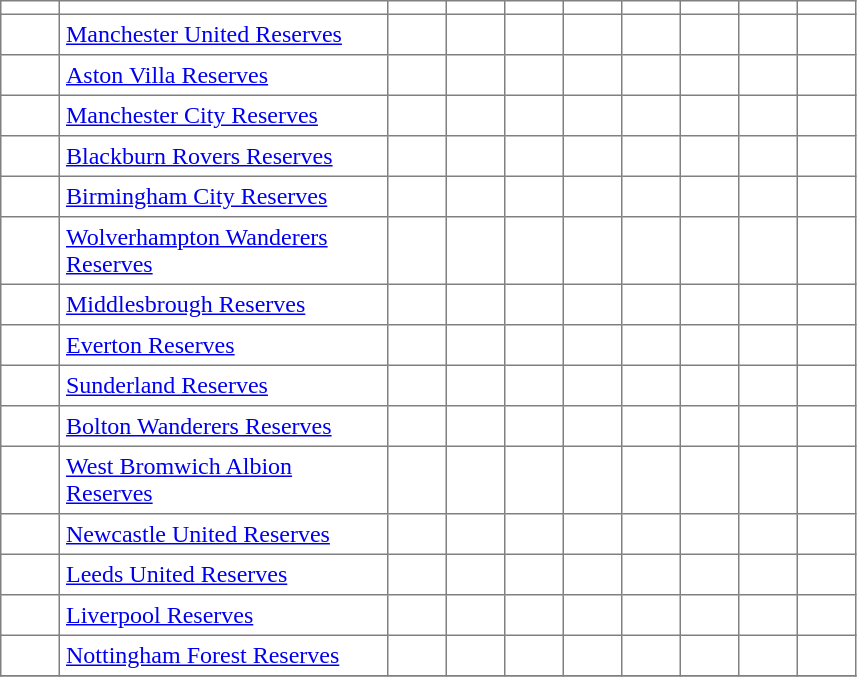<table class="toccolours" border="1" cellpadding="4" cellspacing="0" style="border-collapse: collapse; margin:0;">
<tr>
<th width=30></th>
<th width=210></th>
<th width=30></th>
<th width=30></th>
<th width=30></th>
<th width=30></th>
<th width=30></th>
<th width=30></th>
<th width=30></th>
<th width=30></th>
</tr>
<tr>
<td></td>
<td><a href='#'>Manchester United Reserves</a></td>
<td></td>
<td></td>
<td></td>
<td></td>
<td></td>
<td></td>
<td></td>
<td></td>
</tr>
<tr>
<td></td>
<td><a href='#'>Aston Villa Reserves</a></td>
<td></td>
<td></td>
<td></td>
<td></td>
<td></td>
<td></td>
<td></td>
<td></td>
</tr>
<tr>
<td></td>
<td><a href='#'>Manchester City Reserves</a></td>
<td></td>
<td></td>
<td></td>
<td></td>
<td></td>
<td></td>
<td></td>
<td></td>
</tr>
<tr>
<td></td>
<td><a href='#'>Blackburn Rovers Reserves</a></td>
<td></td>
<td></td>
<td></td>
<td></td>
<td></td>
<td></td>
<td></td>
<td></td>
</tr>
<tr>
<td></td>
<td><a href='#'>Birmingham City Reserves</a></td>
<td></td>
<td></td>
<td></td>
<td></td>
<td></td>
<td></td>
<td></td>
<td></td>
</tr>
<tr>
<td></td>
<td><a href='#'>Wolverhampton Wanderers Reserves</a></td>
<td></td>
<td></td>
<td></td>
<td></td>
<td></td>
<td></td>
<td></td>
<td></td>
</tr>
<tr>
<td></td>
<td><a href='#'>Middlesbrough Reserves</a></td>
<td></td>
<td></td>
<td></td>
<td></td>
<td></td>
<td></td>
<td></td>
<td></td>
</tr>
<tr>
<td></td>
<td><a href='#'>Everton Reserves</a></td>
<td></td>
<td></td>
<td></td>
<td></td>
<td></td>
<td></td>
<td></td>
<td></td>
</tr>
<tr>
<td></td>
<td><a href='#'>Sunderland Reserves</a></td>
<td></td>
<td></td>
<td></td>
<td></td>
<td></td>
<td></td>
<td></td>
<td></td>
</tr>
<tr>
<td></td>
<td><a href='#'>Bolton Wanderers Reserves</a></td>
<td></td>
<td></td>
<td></td>
<td></td>
<td></td>
<td></td>
<td></td>
<td></td>
</tr>
<tr>
<td></td>
<td><a href='#'>West Bromwich Albion Reserves</a></td>
<td></td>
<td></td>
<td></td>
<td></td>
<td></td>
<td></td>
<td></td>
<td></td>
</tr>
<tr>
<td></td>
<td><a href='#'>Newcastle United Reserves</a></td>
<td></td>
<td></td>
<td></td>
<td></td>
<td></td>
<td></td>
<td></td>
<td></td>
</tr>
<tr>
<td></td>
<td><a href='#'>Leeds United Reserves</a></td>
<td></td>
<td></td>
<td></td>
<td></td>
<td></td>
<td></td>
<td></td>
<td></td>
</tr>
<tr>
<td></td>
<td><a href='#'>Liverpool Reserves</a></td>
<td></td>
<td></td>
<td></td>
<td></td>
<td></td>
<td></td>
<td></td>
<td></td>
</tr>
<tr>
<td></td>
<td><a href='#'>Nottingham Forest Reserves</a></td>
<td></td>
<td></td>
<td></td>
<td></td>
<td></td>
<td></td>
<td></td>
<td></td>
</tr>
<tr>
</tr>
</table>
